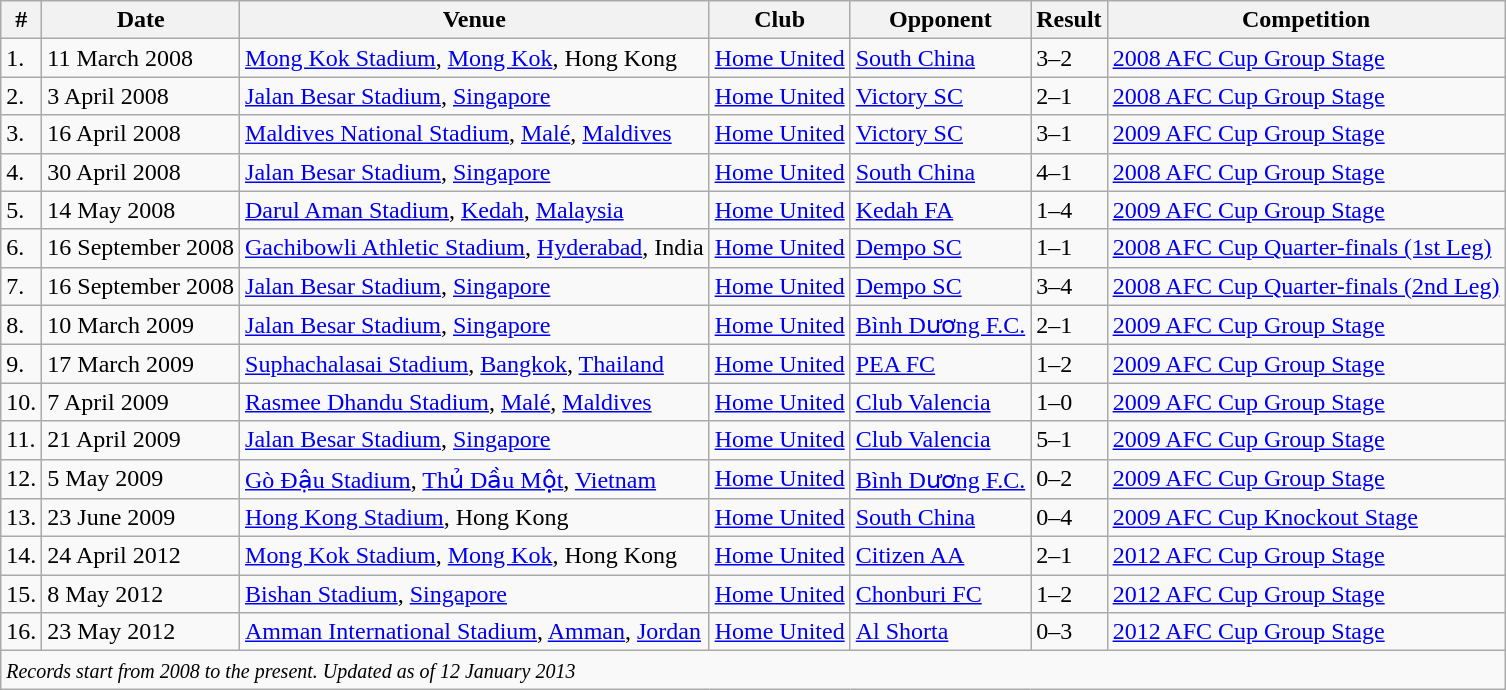<table class="wikitable">
<tr>
<th>#</th>
<th>Date</th>
<th>Venue</th>
<th>Club</th>
<th>Opponent</th>
<th>Result</th>
<th>Competition</th>
</tr>
<tr>
<td>1.</td>
<td>11 March 2008</td>
<td><a href='#'>Mong Kok Stadium</a>, <a href='#'>Mong Kok</a>, Hong Kong</td>
<td><a href='#'>Home United</a></td>
<td> <a href='#'>South China</a></td>
<td>3–2</td>
<td><a href='#'>2008 AFC Cup Group Stage</a></td>
</tr>
<tr>
<td>2.</td>
<td>3 April 2008</td>
<td><a href='#'>Jalan Besar Stadium</a>, <a href='#'>Singapore</a></td>
<td><a href='#'>Home United</a></td>
<td> <a href='#'>Victory SC</a></td>
<td>2–1</td>
<td><a href='#'>2008 AFC Cup Group Stage</a></td>
</tr>
<tr>
<td>3.</td>
<td>16 April 2008</td>
<td><a href='#'>Maldives National Stadium</a>, <a href='#'>Malé</a>, <a href='#'>Maldives</a></td>
<td><a href='#'>Home United</a></td>
<td> <a href='#'>Victory SC</a></td>
<td>3–1</td>
<td><a href='#'>2009 AFC Cup Group Stage</a></td>
</tr>
<tr>
<td>4.</td>
<td>30 April 2008</td>
<td><a href='#'>Jalan Besar Stadium</a>, <a href='#'>Singapore</a></td>
<td><a href='#'>Home United</a></td>
<td> <a href='#'>South China</a></td>
<td>4–1</td>
<td><a href='#'>2008 AFC Cup Group Stage</a></td>
</tr>
<tr>
<td>5.</td>
<td>14 May 2008</td>
<td><a href='#'>Darul Aman Stadium</a>, <a href='#'>Kedah</a>, <a href='#'>Malaysia</a></td>
<td><a href='#'>Home United</a></td>
<td> <a href='#'>Kedah FA</a></td>
<td>1–4</td>
<td><a href='#'>2009 AFC Cup Group Stage</a></td>
</tr>
<tr>
<td>6.</td>
<td>16 September 2008</td>
<td><a href='#'>Gachibowli Athletic Stadium</a>, <a href='#'>Hyderabad</a>, India</td>
<td><a href='#'>Home United</a></td>
<td> <a href='#'>Dempo SC</a></td>
<td>1–1</td>
<td><a href='#'>2008 AFC Cup Quarter-finals (1st Leg)</a></td>
</tr>
<tr>
<td>7.</td>
<td>16 September 2008</td>
<td><a href='#'>Jalan Besar Stadium</a>, <a href='#'>Singapore</a></td>
<td><a href='#'>Home United</a></td>
<td> <a href='#'>Dempo SC</a></td>
<td>3–4</td>
<td><a href='#'>2008 AFC Cup Quarter-finals (2nd Leg)</a></td>
</tr>
<tr>
<td>8.</td>
<td>10 March 2009</td>
<td><a href='#'>Jalan Besar Stadium</a>, <a href='#'>Singapore</a></td>
<td><a href='#'>Home United</a></td>
<td> <a href='#'>Bình Dương F.C.</a></td>
<td>2–1</td>
<td><a href='#'>2009 AFC Cup Group Stage</a></td>
</tr>
<tr>
<td>9.</td>
<td>17 March 2009</td>
<td><a href='#'>Suphachalasai Stadium</a>, <a href='#'>Bangkok</a>, <a href='#'>Thailand</a></td>
<td><a href='#'>Home United</a></td>
<td> <a href='#'>PEA FC</a></td>
<td>1–2</td>
<td><a href='#'>2009 AFC Cup Group Stage</a></td>
</tr>
<tr>
<td>10.</td>
<td>7 April 2009</td>
<td><a href='#'>Rasmee Dhandu Stadium</a>, <a href='#'>Malé</a>, <a href='#'>Maldives</a></td>
<td><a href='#'>Home United</a></td>
<td> <a href='#'>Club Valencia</a></td>
<td>1–0</td>
<td><a href='#'>2009 AFC Cup Group Stage</a></td>
</tr>
<tr>
<td>11.</td>
<td>21 April 2009</td>
<td><a href='#'>Jalan Besar Stadium</a>, <a href='#'>Singapore</a></td>
<td><a href='#'>Home United</a></td>
<td> <a href='#'>Club Valencia</a></td>
<td>5–1</td>
<td><a href='#'>2009 AFC Cup Group Stage</a></td>
</tr>
<tr>
<td>12.</td>
<td>5 May 2009</td>
<td><a href='#'>Gò Đậu Stadium</a>, <a href='#'>Thủ Dầu Một</a>, <a href='#'>Vietnam</a></td>
<td><a href='#'>Home United</a></td>
<td> <a href='#'>Bình Dương F.C.</a></td>
<td>0–2</td>
<td><a href='#'>2009 AFC Cup Group Stage</a></td>
</tr>
<tr>
<td>13.</td>
<td>23 June 2009</td>
<td><a href='#'>Hong Kong Stadium</a>, Hong Kong</td>
<td><a href='#'>Home United</a></td>
<td> <a href='#'>South China</a></td>
<td>0–4</td>
<td><a href='#'>2009 AFC Cup Knockout Stage</a></td>
</tr>
<tr>
<td>14.</td>
<td>24 April 2012</td>
<td><a href='#'>Mong Kok Stadium</a>, <a href='#'>Mong Kok</a>, Hong Kong</td>
<td><a href='#'>Home United</a></td>
<td> <a href='#'>Citizen AA</a></td>
<td>2–1</td>
<td><a href='#'>2012 AFC Cup Group Stage</a></td>
</tr>
<tr>
<td>15.</td>
<td>8 May 2012</td>
<td><a href='#'>Bishan Stadium</a>, <a href='#'>Singapore</a></td>
<td><a href='#'>Home United</a></td>
<td> <a href='#'>Chonburi FC</a></td>
<td>1–2</td>
<td><a href='#'>2012 AFC Cup Group Stage</a></td>
</tr>
<tr>
<td>16.</td>
<td>23 May 2012</td>
<td><a href='#'>Amman International Stadium</a>, <a href='#'>Amman</a>, <a href='#'>Jordan</a></td>
<td><a href='#'>Home United</a></td>
<td> <a href='#'>Al Shorta</a></td>
<td>0–3</td>
<td><a href='#'>2012 AFC Cup Group Stage</a></td>
</tr>
<tr>
<td colspan="12"><small><em>Records start from 2008 to the present. Updated as of 12 January 2013</em></small></td>
</tr>
</table>
